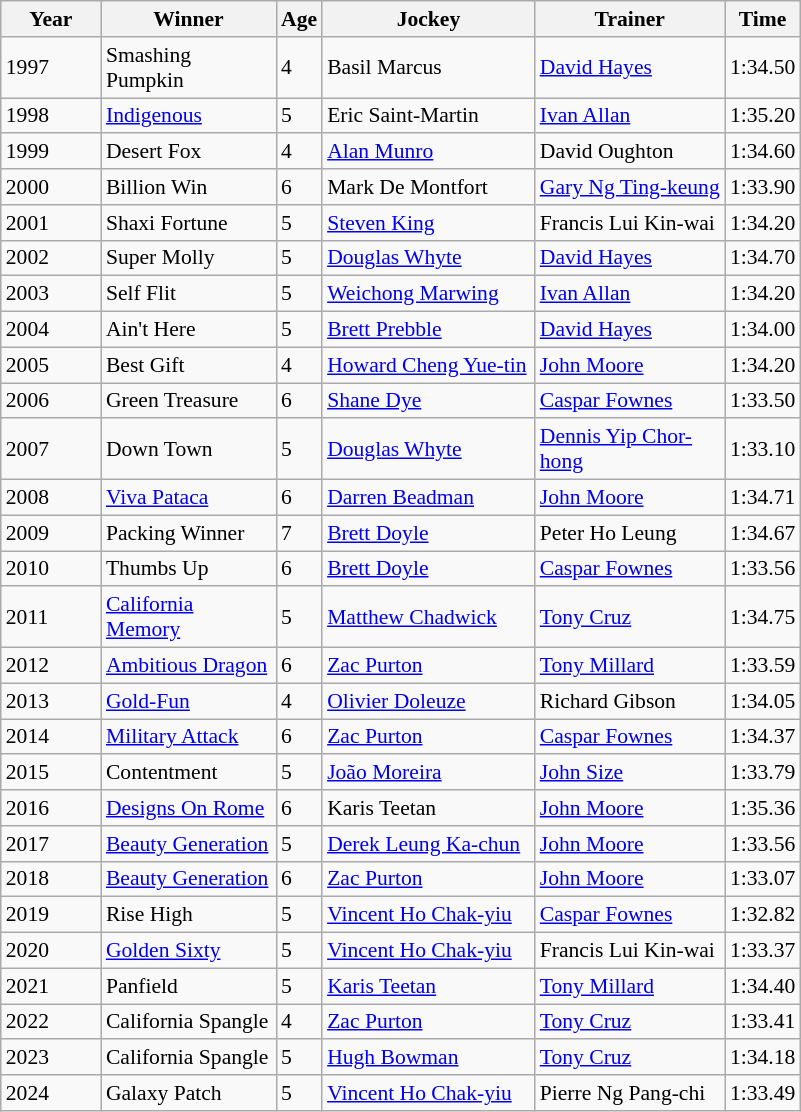<table class="wikitable sortable" style="font-size:90%">
<tr>
<th style="width:60px">Year<br></th>
<th style="width:110px">Winner<br></th>
<th>Age<br></th>
<th style="width:135px">Jockey<br></th>
<th style="width:120px">Trainer<br></th>
<th>Time<br></th>
</tr>
<tr>
<td>1997</td>
<td>Smashing Pumpkin</td>
<td>4</td>
<td>Basil Marcus</td>
<td><a href='#'>David Hayes</a></td>
<td>1:34.50</td>
</tr>
<tr>
<td>1998</td>
<td><a href='#'>Indigenous</a></td>
<td>5</td>
<td>Eric Saint-Martin</td>
<td><a href='#'>Ivan Allan</a></td>
<td>1:35.20</td>
</tr>
<tr>
<td>1999</td>
<td>Desert Fox</td>
<td>4</td>
<td><a href='#'>Alan Munro</a></td>
<td>David Oughton</td>
<td>1:34.60</td>
</tr>
<tr>
<td>2000</td>
<td>Billion Win</td>
<td>6</td>
<td>Mark De Montfort</td>
<td><a href='#'>Gary Ng Ting-keung</a></td>
<td>1:33.90</td>
</tr>
<tr>
<td>2001</td>
<td>Shaxi Fortune</td>
<td>5</td>
<td><a href='#'>Steven King</a></td>
<td>Francis Lui Kin-wai</td>
<td>1:34.20</td>
</tr>
<tr>
<td>2002</td>
<td>Super Molly</td>
<td>5</td>
<td><a href='#'>Douglas Whyte</a></td>
<td><a href='#'>David Hayes</a></td>
<td>1:34.70</td>
</tr>
<tr>
<td>2003</td>
<td>Self Flit</td>
<td>5</td>
<td><a href='#'>Weichong Marwing</a></td>
<td><a href='#'>Ivan Allan</a></td>
<td>1:34.20</td>
</tr>
<tr>
<td>2004</td>
<td>Ain't Here</td>
<td>5</td>
<td><a href='#'>Brett Prebble</a></td>
<td><a href='#'>David Hayes</a></td>
<td>1:34.00</td>
</tr>
<tr>
<td>2005</td>
<td>Best Gift</td>
<td>4</td>
<td><a href='#'>Howard Cheng Yue-tin</a></td>
<td><a href='#'>John Moore</a></td>
<td>1:34.20</td>
</tr>
<tr>
<td>2006</td>
<td>Green Treasure</td>
<td>6</td>
<td><a href='#'>Shane Dye</a></td>
<td><a href='#'>Caspar Fownes</a></td>
<td>1:33.50</td>
</tr>
<tr>
<td>2007</td>
<td>Down Town</td>
<td>5</td>
<td><a href='#'>Douglas Whyte</a></td>
<td><a href='#'>Dennis Yip Chor-hong</a></td>
<td>1:33.10</td>
</tr>
<tr>
<td>2008</td>
<td><a href='#'>Viva Pataca</a></td>
<td>6</td>
<td><a href='#'>Darren Beadman</a></td>
<td><a href='#'>John Moore</a></td>
<td>1:34.71</td>
</tr>
<tr>
<td>2009</td>
<td>Packing Winner</td>
<td>7</td>
<td><a href='#'>Brett Doyle</a></td>
<td>Peter Ho Leung</td>
<td>1:34.67</td>
</tr>
<tr>
<td>2010</td>
<td>Thumbs Up</td>
<td>6</td>
<td><a href='#'>Brett Doyle</a></td>
<td><a href='#'>Caspar Fownes</a></td>
<td>1:33.56</td>
</tr>
<tr>
<td>2011</td>
<td><a href='#'>California Memory</a></td>
<td>5</td>
<td><a href='#'>Matthew Chadwick</a></td>
<td><a href='#'>Tony Cruz</a></td>
<td>1:34.75</td>
</tr>
<tr>
<td>2012</td>
<td><a href='#'>Ambitious Dragon</a></td>
<td>6</td>
<td><a href='#'>Zac Purton</a></td>
<td><a href='#'>Tony Millard</a></td>
<td>1:33.59</td>
</tr>
<tr>
<td>2013</td>
<td><a href='#'>Gold-Fun</a></td>
<td>4</td>
<td><a href='#'>Olivier Doleuze</a></td>
<td>Richard Gibson</td>
<td>1:34.05</td>
</tr>
<tr>
<td>2014</td>
<td><a href='#'>Military Attack</a></td>
<td>6</td>
<td><a href='#'>Zac Purton</a></td>
<td><a href='#'>Caspar Fownes</a></td>
<td>1:34.37</td>
</tr>
<tr>
<td>2015</td>
<td>Contentment</td>
<td>5</td>
<td><a href='#'>João Moreira</a></td>
<td><a href='#'>John Size</a></td>
<td>1:33.79</td>
</tr>
<tr>
<td>2016</td>
<td><a href='#'>Designs On Rome</a></td>
<td>6</td>
<td>Karis Teetan</td>
<td><a href='#'>John Moore</a></td>
<td>1:35.36</td>
</tr>
<tr>
<td>2017</td>
<td><a href='#'>Beauty Generation</a></td>
<td>5</td>
<td><a href='#'>Derek Leung Ka-chun</a></td>
<td><a href='#'>John Moore</a></td>
<td>1:33.56</td>
</tr>
<tr>
<td>2018</td>
<td><a href='#'>Beauty Generation</a></td>
<td>6</td>
<td><a href='#'>Zac Purton</a></td>
<td><a href='#'>John Moore</a></td>
<td>1:33.07</td>
</tr>
<tr>
<td>2019</td>
<td>Rise High</td>
<td>5</td>
<td><a href='#'>Vincent Ho Chak-yiu</a></td>
<td><a href='#'>Caspar Fownes</a></td>
<td>1:32.82</td>
</tr>
<tr>
<td>2020</td>
<td><a href='#'>Golden Sixty</a></td>
<td>5</td>
<td><a href='#'>Vincent Ho Chak-yiu</a></td>
<td>Francis Lui Kin-wai</td>
<td>1:33.37</td>
</tr>
<tr>
<td>2021</td>
<td>Panfield</td>
<td>5</td>
<td><a href='#'>Karis Teetan</a></td>
<td><a href='#'>Tony Millard</a></td>
<td>1:34.40</td>
</tr>
<tr>
<td>2022</td>
<td>California Spangle</td>
<td>4</td>
<td><a href='#'>Zac Purton</a></td>
<td><a href='#'>Tony Cruz</a></td>
<td>1:33.41</td>
</tr>
<tr>
<td>2023</td>
<td>California Spangle</td>
<td>5</td>
<td><a href='#'>Hugh Bowman</a></td>
<td><a href='#'>Tony Cruz</a></td>
<td>1:34.18</td>
</tr>
<tr>
<td>2024</td>
<td>Galaxy Patch</td>
<td>5</td>
<td><a href='#'>Vincent Ho Chak-yiu</a></td>
<td>Pierre Ng Pang-chi</td>
<td>1:33.49</td>
</tr>
</table>
